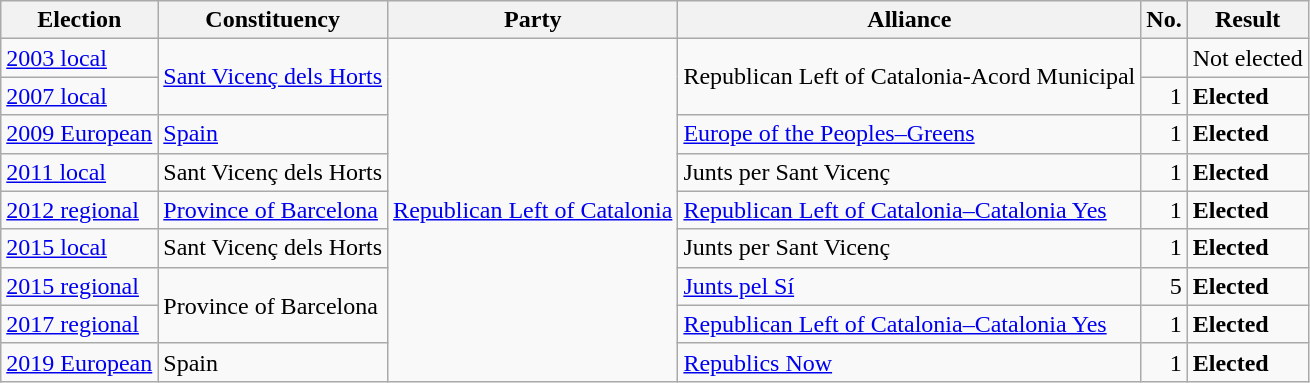<table class="wikitable" style="text-align:left;">
<tr>
<th scope=col>Election</th>
<th scope=col>Constituency</th>
<th scope=col>Party</th>
<th scope=col>Alliance</th>
<th scope=col>No.</th>
<th scope=col>Result</th>
</tr>
<tr>
<td><a href='#'>2003 local</a></td>
<td rowspan="2"><a href='#'>Sant Vicenç dels Horts</a></td>
<td rowspan="9"><a href='#'>Republican Left of Catalonia</a></td>
<td rowspan="2">Republican Left of Catalonia-Acord Municipal</td>
<td align=right></td>
<td>Not elected</td>
</tr>
<tr>
<td><a href='#'>2007 local</a></td>
<td align="right">1</td>
<td><strong>Elected</strong></td>
</tr>
<tr>
<td><a href='#'>2009 European</a></td>
<td><a href='#'>Spain</a></td>
<td><a href='#'>Europe of the Peoples–Greens</a></td>
<td align=right>1</td>
<td><strong>Elected</strong></td>
</tr>
<tr>
<td><a href='#'>2011 local</a></td>
<td>Sant Vicenç dels Horts</td>
<td>Junts per Sant Vicenç</td>
<td align=right>1</td>
<td><strong>Elected</strong></td>
</tr>
<tr>
<td><a href='#'>2012 regional</a></td>
<td><a href='#'>Province of Barcelona</a></td>
<td><a href='#'>Republican Left of Catalonia–Catalonia Yes</a></td>
<td align=right>1</td>
<td><strong>Elected</strong></td>
</tr>
<tr>
<td><a href='#'>2015 local</a></td>
<td>Sant Vicenç dels Horts</td>
<td>Junts per Sant Vicenç</td>
<td align=right>1</td>
<td><strong>Elected</strong></td>
</tr>
<tr>
<td><a href='#'>2015 regional</a></td>
<td rowspan="2">Province of Barcelona</td>
<td><a href='#'>Junts pel Sí</a></td>
<td align=right>5</td>
<td><strong>Elected</strong></td>
</tr>
<tr>
<td><a href='#'>2017 regional</a></td>
<td><a href='#'>Republican Left of Catalonia–Catalonia Yes</a></td>
<td align=right>1</td>
<td><strong>Elected</strong></td>
</tr>
<tr>
<td><a href='#'>2019 European</a></td>
<td>Spain</td>
<td><a href='#'>Republics Now</a></td>
<td align=right>1</td>
<td><strong>Elected</strong></td>
</tr>
</table>
